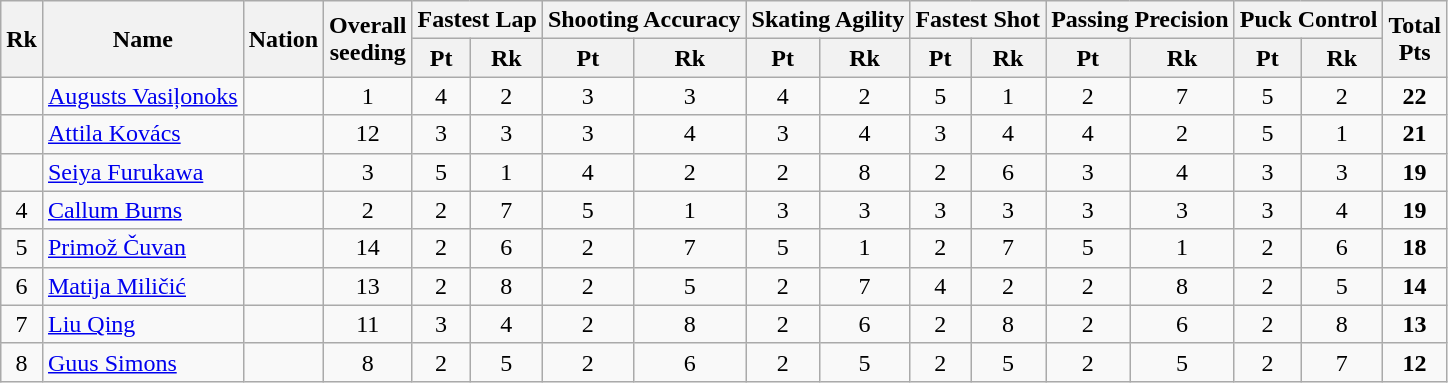<table class="wikitable sortable" style="text-align:center">
<tr>
<th rowspan=2>Rk</th>
<th rowspan=2>Name</th>
<th rowspan=2>Nation</th>
<th rowspan=2>Overall <br>seeding</th>
<th colspan=2>Fastest Lap</th>
<th colspan=2>Shooting Accuracy</th>
<th colspan=2>Skating Agility</th>
<th colspan=2>Fastest Shot</th>
<th colspan=2>Passing Precision</th>
<th colspan=2>Puck Control</th>
<th rowspan=2>Total<br>Pts</th>
</tr>
<tr>
<th>Pt</th>
<th>Rk</th>
<th>Pt</th>
<th>Rk</th>
<th>Pt</th>
<th>Rk</th>
<th>Pt</th>
<th>Rk</th>
<th>Pt</th>
<th>Rk</th>
<th>Pt</th>
<th>Rk</th>
</tr>
<tr>
<td></td>
<td align=left><a href='#'>Augusts Vasiļonoks</a></td>
<td align=left></td>
<td>1</td>
<td>4</td>
<td>2</td>
<td>3</td>
<td>3</td>
<td>4</td>
<td>2</td>
<td>5</td>
<td>1</td>
<td>2</td>
<td>7</td>
<td>5</td>
<td>2</td>
<td><strong>22</strong></td>
</tr>
<tr>
<td></td>
<td align=left><a href='#'>Attila Kovács</a></td>
<td align=left></td>
<td>12</td>
<td>3</td>
<td>3</td>
<td>3</td>
<td>4</td>
<td>3</td>
<td>4</td>
<td>3</td>
<td>4</td>
<td>4</td>
<td>2</td>
<td>5</td>
<td>1</td>
<td><strong>21</strong></td>
</tr>
<tr>
<td></td>
<td align=left><a href='#'>Seiya Furukawa</a></td>
<td align=left></td>
<td>3</td>
<td>5</td>
<td>1</td>
<td>4</td>
<td>2</td>
<td>2</td>
<td>8</td>
<td>2</td>
<td>6</td>
<td>3</td>
<td>4</td>
<td>3</td>
<td>3</td>
<td><strong>19</strong></td>
</tr>
<tr>
<td>4</td>
<td align=left><a href='#'>Callum Burns</a></td>
<td align=left></td>
<td>2</td>
<td>2</td>
<td>7</td>
<td>5</td>
<td>1</td>
<td>3</td>
<td>3</td>
<td>3</td>
<td>3</td>
<td>3</td>
<td>3</td>
<td>3</td>
<td>4</td>
<td><strong>19</strong></td>
</tr>
<tr>
<td>5</td>
<td align=left><a href='#'>Primož Čuvan</a></td>
<td align=left></td>
<td>14</td>
<td>2</td>
<td>6</td>
<td>2</td>
<td>7</td>
<td>5</td>
<td>1</td>
<td>2</td>
<td>7</td>
<td>5</td>
<td>1</td>
<td>2</td>
<td>6</td>
<td><strong>18</strong></td>
</tr>
<tr>
<td>6</td>
<td align=left><a href='#'>Matija Miličić</a></td>
<td align=left></td>
<td>13</td>
<td>2</td>
<td>8</td>
<td>2</td>
<td>5</td>
<td>2</td>
<td>7</td>
<td>4</td>
<td>2</td>
<td>2</td>
<td>8</td>
<td>2</td>
<td>5</td>
<td><strong>14</strong></td>
</tr>
<tr>
<td>7</td>
<td align=left><a href='#'>Liu Qing</a></td>
<td align=left></td>
<td>11</td>
<td>3</td>
<td>4</td>
<td>2</td>
<td>8</td>
<td>2</td>
<td>6</td>
<td>2</td>
<td>8</td>
<td>2</td>
<td>6</td>
<td>2</td>
<td>8</td>
<td><strong>13</strong></td>
</tr>
<tr>
<td>8</td>
<td align=left><a href='#'>Guus Simons</a></td>
<td align=left></td>
<td>8</td>
<td>2</td>
<td>5</td>
<td>2</td>
<td>6</td>
<td>2</td>
<td>5</td>
<td>2</td>
<td>5</td>
<td>2</td>
<td>5</td>
<td>2</td>
<td>7</td>
<td><strong>12</strong></td>
</tr>
</table>
